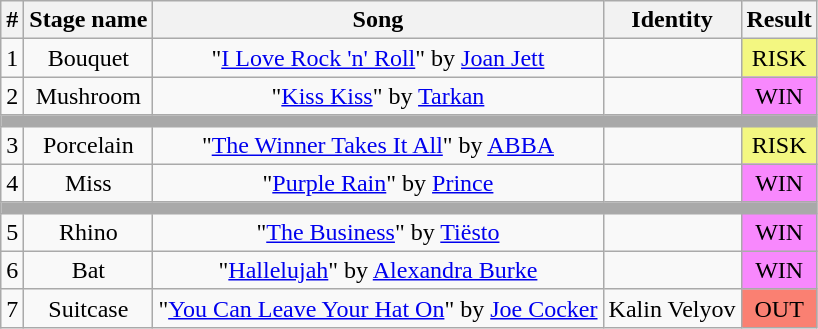<table class="wikitable plainrowheaders" style="text-align: center;">
<tr>
<th>#</th>
<th>Stage name</th>
<th>Song</th>
<th>Identity</th>
<th>Result</th>
</tr>
<tr>
<td>1</td>
<td>Bouquet</td>
<td>"<a href='#'>I Love Rock 'n' Roll</a>" by <a href='#'>Joan Jett</a></td>
<td></td>
<td bgcolor="#F3F781">RISK</td>
</tr>
<tr>
<td>2</td>
<td>Mushroom</td>
<td>"<a href='#'>Kiss Kiss</a>" by <a href='#'>Tarkan</a></td>
<td></td>
<td bgcolor="#F888FD">WIN</td>
</tr>
<tr>
<td colspan="5" style="background:darkgray"></td>
</tr>
<tr>
<td>3</td>
<td>Porcelain</td>
<td>"<a href='#'>The Winner Takes It All</a>" by <a href='#'>ABBA</a></td>
<td></td>
<td bgcolor="#F3F781">RISK</td>
</tr>
<tr>
<td>4</td>
<td>Miss</td>
<td>"<a href='#'>Purple Rain</a>" by <a href='#'>Prince</a></td>
<td></td>
<td bgcolor="#F888FD">WIN</td>
</tr>
<tr>
<td colspan="5" style="background:darkgray"></td>
</tr>
<tr>
<td>5</td>
<td>Rhino</td>
<td>"<a href='#'>The Business</a>" by <a href='#'>Tiësto</a></td>
<td></td>
<td bgcolor="#F888FD">WIN</td>
</tr>
<tr>
<td>6</td>
<td>Bat</td>
<td>"<a href='#'>Hallelujah</a>" by <a href='#'>Alexandra Burke</a></td>
<td></td>
<td bgcolor="#F888FD">WIN</td>
</tr>
<tr>
<td>7</td>
<td>Suitcase</td>
<td>"<a href='#'>You Can Leave Your Hat On</a>" by <a href='#'>Joe Cocker</a></td>
<td>Kalin Velyov</td>
<td bgcolor=salmon>OUT</td>
</tr>
</table>
